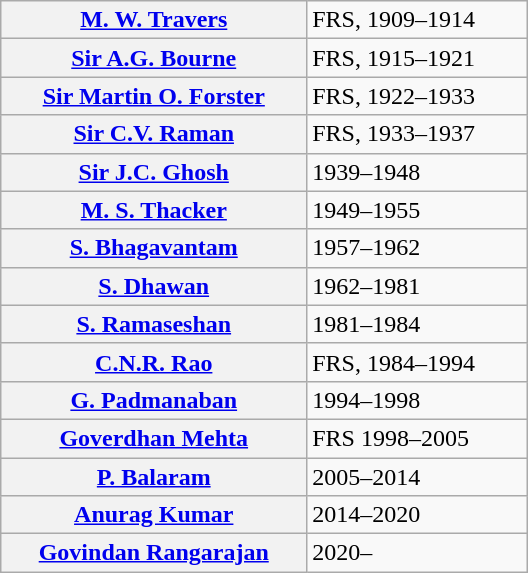<table class="wikitable floatright plainrowheaders" style="width:22em;">
<tr>
<th scope="row"><a href='#'>M. W. Travers</a></th>
<td>FRS, 1909–1914</td>
</tr>
<tr>
<th scope="row"><a href='#'>Sir A.G. Bourne</a></th>
<td>FRS, 1915–1921</td>
</tr>
<tr>
<th scope="row"><a href='#'>Sir Martin O. Forster</a></th>
<td>FRS, 1922–1933</td>
</tr>
<tr>
<th scope="row"><a href='#'>Sir C.V. Raman</a></th>
<td>FRS, 1933–1937</td>
</tr>
<tr>
<th scope="row"><a href='#'>Sir J.C. Ghosh</a></th>
<td>1939–1948</td>
</tr>
<tr>
<th scope="row"><a href='#'>M. S. Thacker</a></th>
<td>1949–1955</td>
</tr>
<tr>
<th scope="row"><a href='#'>S. Bhagavantam</a></th>
<td>1957–1962</td>
</tr>
<tr>
<th scope="row"><a href='#'>S. Dhawan</a></th>
<td>1962–1981</td>
</tr>
<tr>
<th scope="row"><a href='#'>S. Ramaseshan</a></th>
<td>1981–1984</td>
</tr>
<tr>
<th scope="row"><a href='#'>C.N.R. Rao</a></th>
<td>FRS, 1984–1994</td>
</tr>
<tr>
<th scope="row"><a href='#'>G. Padmanaban</a></th>
<td>1994–1998</td>
</tr>
<tr>
<th scope="row"><a href='#'>Goverdhan Mehta</a></th>
<td>FRS 1998–2005</td>
</tr>
<tr>
<th scope="row"><a href='#'>P. Balaram</a></th>
<td>2005–2014</td>
</tr>
<tr>
<th scope="row"><a href='#'>Anurag Kumar</a></th>
<td>2014–2020</td>
</tr>
<tr>
<th scope="row"><a href='#'>Govindan Rangarajan</a></th>
<td>2020–</td>
</tr>
</table>
